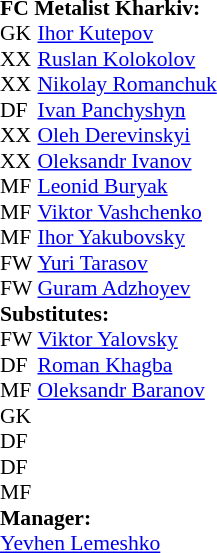<table style="font-size: 90%" cellspacing="0" cellpadding="0">
<tr>
<td colspan="3"><strong>FC Metalist Kharkiv:</strong></td>
</tr>
<tr>
<th width="25"></th>
</tr>
<tr>
<td>GK</td>
<td> <a href='#'>Ihor Kutepov</a></td>
</tr>
<tr>
<td>XX</td>
<td> <a href='#'>Ruslan Kolokolov</a></td>
<td></td>
</tr>
<tr>
<td>XX</td>
<td> <a href='#'>Nikolay Romanchuk</a></td>
</tr>
<tr>
<td>DF</td>
<td> <a href='#'>Ivan Panchyshyn</a></td>
</tr>
<tr>
<td>XX</td>
<td> <a href='#'>Oleh Derevinskyi</a></td>
</tr>
<tr>
<td>XX</td>
<td> <a href='#'>Oleksandr Ivanov</a></td>
<td></td>
</tr>
<tr>
<td>MF</td>
<td> <a href='#'>Leonid Buryak</a></td>
</tr>
<tr>
<td>MF</td>
<td> <a href='#'>Viktor Vashchenko</a></td>
<td></td>
</tr>
<tr>
<td>MF</td>
<td> <a href='#'>Ihor Yakubovsky</a></td>
</tr>
<tr>
<td>FW</td>
<td> <a href='#'>Yuri Tarasov</a></td>
<td></td>
</tr>
<tr>
<td>FW</td>
<td> <a href='#'>Guram Adzhoyev</a></td>
</tr>
<tr>
<td colspan=3><strong>Substitutes:</strong></td>
</tr>
<tr>
<td>FW</td>
<td> <a href='#'>Viktor Yalovsky</a></td>
<td></td>
</tr>
<tr>
<td>DF</td>
<td> <a href='#'>Roman Khagba</a></td>
<td></td>
</tr>
<tr>
<td>MF</td>
<td> <a href='#'>Oleksandr Baranov</a></td>
<td></td>
</tr>
<tr>
<td>GK</td>
<td></td>
</tr>
<tr>
<td>DF</td>
<td></td>
</tr>
<tr>
<td>DF</td>
<td></td>
</tr>
<tr>
<td>MF</td>
<td></td>
</tr>
<tr>
<td colspan=3><strong>Manager:</strong></td>
</tr>
<tr>
<td colspan="3"> <a href='#'>Yevhen Lemeshko</a></td>
</tr>
</table>
